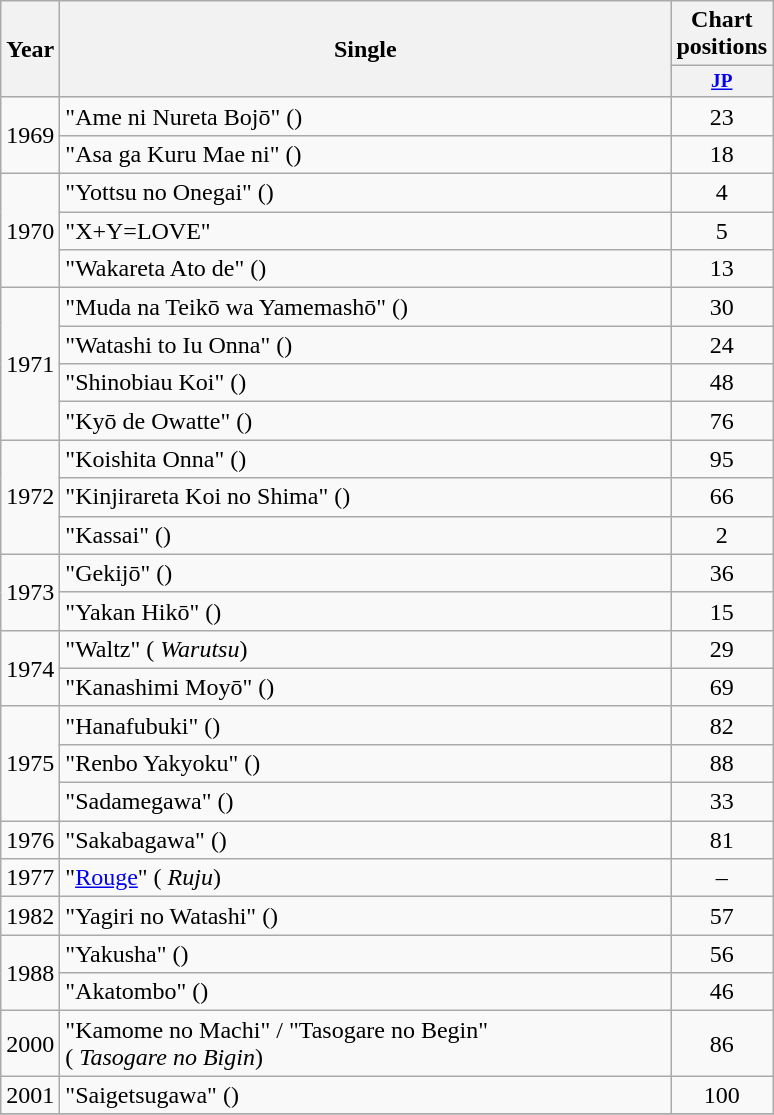<table class="wikitable">
<tr>
<th rowspan="2">Year</th>
<th rowspan="2" width="400">Single</th>
<th colspan="1">Chart positions</th>
</tr>
<tr>
<th style="width:2em;font-size:80%"><a href='#'>JP</a><br></th>
</tr>
<tr>
<td rowspan="2">1969</td>
<td>"Ame ni Nureta Bojō" ()</td>
<td align="center">23</td>
</tr>
<tr>
<td>"Asa ga Kuru Mae ni" ()</td>
<td align="center">18</td>
</tr>
<tr>
<td rowspan="3">1970</td>
<td>"Yottsu no Onegai" ()</td>
<td align="center">4</td>
</tr>
<tr>
<td>"X+Y=LOVE"</td>
<td align="center">5</td>
</tr>
<tr>
<td>"Wakareta Ato de" ()</td>
<td align="center">13</td>
</tr>
<tr>
<td rowspan="4">1971</td>
<td>"Muda na Teikō wa Yamemashō" ()</td>
<td align="center">30</td>
</tr>
<tr>
<td>"Watashi to Iu Onna" ()</td>
<td align="center">24</td>
</tr>
<tr>
<td>"Shinobiau Koi" ()</td>
<td align="center">48</td>
</tr>
<tr>
<td>"Kyō de Owatte" ()</td>
<td align="center">76</td>
</tr>
<tr>
<td rowspan="3">1972</td>
<td>"Koishita Onna" ()</td>
<td align="center">95</td>
</tr>
<tr>
<td>"Kinjirareta Koi no Shima" ()</td>
<td align="center">66</td>
</tr>
<tr>
<td>"Kassai" ()</td>
<td align="center">2</td>
</tr>
<tr>
<td rowspan="2">1973</td>
<td>"Gekijō" ()</td>
<td align="center">36</td>
</tr>
<tr>
<td>"Yakan Hikō" ()</td>
<td align="center">15</td>
</tr>
<tr>
<td rowspan="2">1974</td>
<td>"Waltz" ( <em>Warutsu</em>)</td>
<td align="center">29</td>
</tr>
<tr>
<td>"Kanashimi Moyō" ()</td>
<td align="center">69</td>
</tr>
<tr>
<td rowspan="3">1975</td>
<td>"Hanafubuki" ()</td>
<td align="center">82</td>
</tr>
<tr>
<td>"Renbo Yakyoku" ()</td>
<td align="center">88</td>
</tr>
<tr>
<td>"Sadamegawa" ()</td>
<td align="center">33</td>
</tr>
<tr>
<td>1976</td>
<td>"Sakabagawa" ()</td>
<td align="center">81</td>
</tr>
<tr>
<td>1977</td>
<td>"<a href='#'>Rouge</a>" ( <em>Ruju</em>)</td>
<td align="center">–</td>
</tr>
<tr>
<td>1982</td>
<td>"Yagiri no Watashi" ()</td>
<td align="center">57</td>
</tr>
<tr>
<td rowspan="2">1988</td>
<td>"Yakusha" ()</td>
<td align="center">56</td>
</tr>
<tr>
<td>"Akatombo" ()</td>
<td align="center">46</td>
</tr>
<tr>
<td>2000</td>
<td>"Kamome no Machi" / "Tasogare no Begin"<br>( <em>Tasogare no Bigin</em>)</td>
<td align="center">86</td>
</tr>
<tr>
<td>2001</td>
<td>"Saigetsugawa" ()</td>
<td align="center">100</td>
</tr>
<tr>
</tr>
</table>
